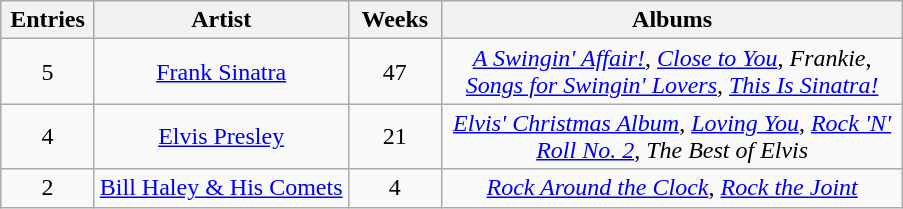<table class="wikitable sortable" rowspan="2" style="text-align:center;" background: #f6e39c;>
<tr>
<th scope="col" style="width:55px;" data-sort-type="number">Entries</th>
<th scope="col" style="text-align:center;">Artist</th>
<th scope="col" style="width:55px;" data-sort-type="number">Weeks</th>
<th scope="col" style="width:300px;">Albums</th>
</tr>
<tr>
<td rowspan="1" style="text-align:center">5</td>
<td><a href='#'>Frank Sinatra</a> </td>
<td>47</td>
<td><em><a href='#'>A Swingin' Affair!</a></em>, <em><a href='#'>Close to You</a></em>, <em>Frankie</em>, <em><a href='#'>Songs for Swingin' Lovers</a></em>, <em><a href='#'>This Is Sinatra!</a></em></td>
</tr>
<tr>
<td rowspan="1" style="text-align:center">4</td>
<td><a href='#'>Elvis Presley</a></td>
<td>21</td>
<td><em><a href='#'>Elvis' Christmas Album</a></em>, <em><a href='#'>Loving You</a></em>, <em><a href='#'>Rock 'N' Roll No. 2</a></em>, <em>The Best of Elvis</em></td>
</tr>
<tr>
<td rowspan="1" style="text-align:center">2</td>
<td><a href='#'>Bill Haley & His Comets</a> </td>
<td>4</td>
<td><em><a href='#'>Rock Around the Clock</a></em>, <em><a href='#'>Rock the Joint</a></em></td>
</tr>
</table>
